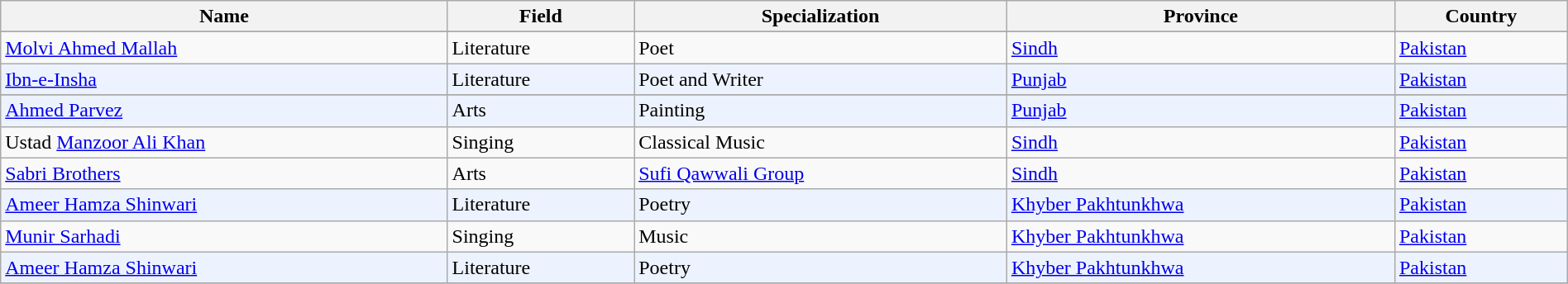<table class="wikitable sortable" width="100%">
<tr>
<th>Name</th>
<th>Field</th>
<th>Specialization</th>
<th>Province</th>
<th>Country</th>
</tr>
<tr bgcolor=#edf3fe>
</tr>
<tr>
<td><a href='#'>Molvi Ahmed Mallah</a></td>
<td>Literature</td>
<td>Poet</td>
<td><a href='#'>Sindh</a></td>
<td><a href='#'>Pakistan</a></td>
</tr>
<tr bgcolor=#edf3fe>
<td><a href='#'>Ibn-e-Insha</a></td>
<td>Literature</td>
<td>Poet and Writer</td>
<td><a href='#'>Punjab</a></td>
<td><a href='#'>Pakistan</a></td>
</tr>
<tr>
</tr>
<tr bgcolor=#edf3fe>
<td><a href='#'>Ahmed Parvez</a></td>
<td>Arts</td>
<td>Painting</td>
<td><a href='#'>Punjab</a></td>
<td><a href='#'>Pakistan</a></td>
</tr>
<tr>
<td>Ustad <a href='#'>Manzoor Ali Khan</a></td>
<td>Singing</td>
<td>Classical Music</td>
<td><a href='#'>Sindh</a></td>
<td><a href='#'>Pakistan</a></td>
</tr>
<tr>
<td><a href='#'>Sabri Brothers</a></td>
<td>Arts</td>
<td><a href='#'>Sufi Qawwali Group</a></td>
<td><a href='#'>Sindh</a></td>
<td><a href='#'>Pakistan</a></td>
</tr>
<tr bgcolor=#edf3fe>
<td><a href='#'>Ameer Hamza Shinwari</a></td>
<td>Literature</td>
<td>Poetry</td>
<td><a href='#'>Khyber Pakhtunkhwa</a></td>
<td><a href='#'>Pakistan</a></td>
</tr>
<tr>
<td><a href='#'>Munir Sarhadi</a></td>
<td>Singing</td>
<td>Music</td>
<td><a href='#'>Khyber Pakhtunkhwa</a></td>
<td><a href='#'>Pakistan</a></td>
</tr>
<tr bgcolor=#edf3fe>
<td><a href='#'>Ameer Hamza Shinwari</a></td>
<td>Literature</td>
<td>Poetry</td>
<td><a href='#'>Khyber Pakhtunkhwa</a></td>
<td><a href='#'>Pakistan</a></td>
</tr>
<tr>
</tr>
</table>
